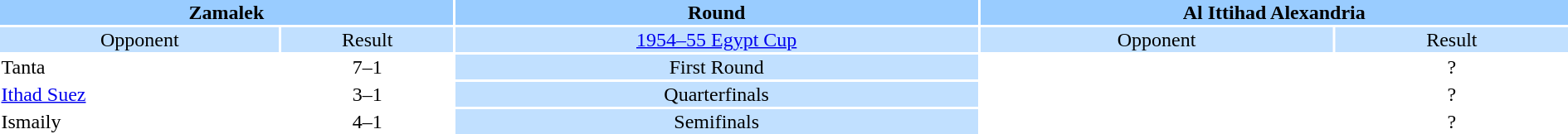<table style="width:100%; text-align:center;">
<tr style="vertical-align:top; background:#9cf;">
<th colspan=2 style="width:1*">Zamalek</th>
<th><strong>Round</strong></th>
<th colspan=2 style="width:1*">Al Ittihad Alexandria</th>
</tr>
<tr style="vertical-align:top; background:#c1e0ff;">
<td>Opponent</td>
<td>Result</td>
<td><a href='#'>1954–55 Egypt Cup</a></td>
<td>Opponent</td>
<td>Result</td>
</tr>
<tr>
<td align=left>Tanta</td>
<td>7–1</td>
<td style="background:#c1e0ff;">First Round</td>
<td align=left></td>
<td>?</td>
</tr>
<tr>
<td align=left><a href='#'>Ithad Suez</a></td>
<td>3–1</td>
<td style="background:#c1e0ff;">Quarterfinals</td>
<td align=left></td>
<td>?</td>
</tr>
<tr>
<td align=left>Ismaily</td>
<td>4–1</td>
<td style="background:#c1e0ff;">Semifinals</td>
<td align=left></td>
<td>?</td>
</tr>
</table>
